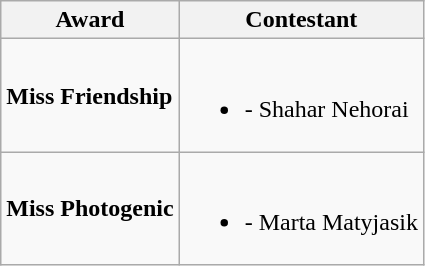<table class="wikitable" border="1">
<tr>
<th>Award</th>
<th>Contestant</th>
</tr>
<tr>
<td><strong>Miss Friendship</strong></td>
<td><br><ul><li><strong></strong> - Shahar Nehorai</li></ul></td>
</tr>
<tr>
<td><strong>Miss Photogenic</strong></td>
<td><br><ul><li><strong></strong> - Marta Matyjasik</li></ul></td>
</tr>
</table>
